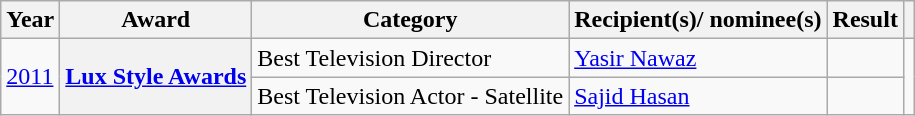<table class="wikitable plainrowheaders">
<tr>
<th>Year</th>
<th>Award</th>
<th>Category</th>
<th>Recipient(s)/ nominee(s)</th>
<th scope="col" class="unsortable">Result</th>
<th scope="col" class="unsortable"></th>
</tr>
<tr>
<td rowspan="2"><a href='#'>2011</a></td>
<th scope="row" rowspan="2"><a href='#'>Lux Style Awards</a></th>
<td>Best Television Director</td>
<td><a href='#'>Yasir Nawaz</a></td>
<td></td>
<td rowspan="2"></td>
</tr>
<tr>
<td>Best Television Actor - Satellite</td>
<td><a href='#'>Sajid Hasan</a></td>
<td></td>
</tr>
</table>
